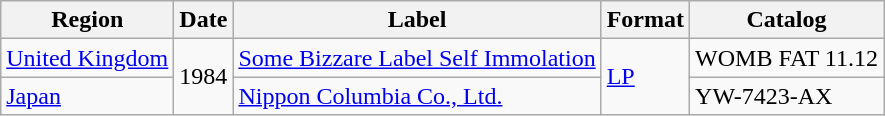<table class="wikitable">
<tr>
<th>Region</th>
<th>Date</th>
<th>Label</th>
<th>Format</th>
<th>Catalog</th>
</tr>
<tr>
<td><a href='#'>United Kingdom</a></td>
<td rowspan="2">1984</td>
<td><a href='#'>Some Bizzare Label Self Immolation</a></td>
<td rowspan="2"><a href='#'>LP</a></td>
<td>WOMB FAT 11.12</td>
</tr>
<tr>
<td><a href='#'>Japan</a></td>
<td><a href='#'>Nippon Columbia Co., Ltd.</a></td>
<td>YW-7423-AX</td>
</tr>
</table>
